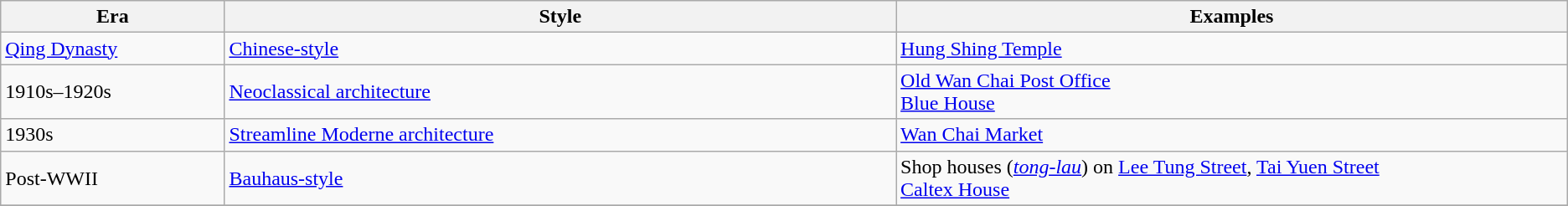<table class="wikitable">
<tr>
<th width=10%>Era</th>
<th width=30%>Style</th>
<th width=30%>Examples</th>
</tr>
<tr>
<td><a href='#'>Qing Dynasty</a></td>
<td><a href='#'>Chinese-style</a></td>
<td><a href='#'>Hung Shing Temple</a></td>
</tr>
<tr>
<td>1910s–1920s</td>
<td><a href='#'>Neoclassical architecture</a></td>
<td><a href='#'>Old Wan Chai Post Office</a><br><a href='#'>Blue House</a></td>
</tr>
<tr>
<td>1930s</td>
<td><a href='#'>Streamline Moderne architecture</a></td>
<td><a href='#'>Wan Chai Market</a></td>
</tr>
<tr>
<td>Post-WWII</td>
<td><a href='#'>Bauhaus-style</a></td>
<td>Shop houses (<em><a href='#'>tong-lau</a></em>) on <a href='#'>Lee Tung Street</a>, <a href='#'>Tai Yuen Street</a><br><a href='#'>Caltex House</a></td>
</tr>
<tr>
</tr>
</table>
